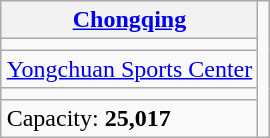<table class="wikitable" style="margin-left: auto; margin-right: auto; border: none;">
<tr>
<th><a href='#'>Chongqing</a></th>
<td rowspan="5"><br></td>
</tr>
<tr>
<td align="center"></td>
</tr>
<tr>
<td><a href='#'>Yongchuan Sports Center</a></td>
</tr>
<tr>
<td><small></small></td>
</tr>
<tr>
<td>Capacity: <strong>25,017</strong></td>
</tr>
</table>
